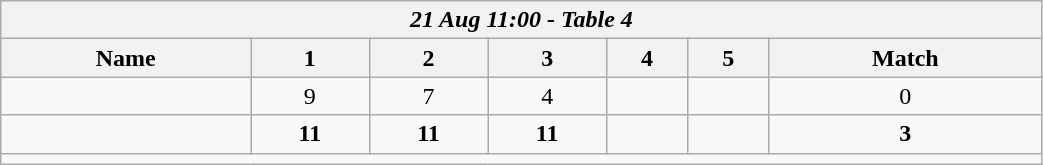<table class=wikitable style="text-align:center; width: 55%">
<tr>
<th colspan=17><em>21 Aug 11:00 - Table 4</em></th>
</tr>
<tr>
<th>Name</th>
<th>1</th>
<th>2</th>
<th>3</th>
<th>4</th>
<th>5</th>
<th>Match</th>
</tr>
<tr>
<td style="text-align:left;"></td>
<td>9</td>
<td>7</td>
<td>4</td>
<td></td>
<td></td>
<td>0</td>
</tr>
<tr>
<td style="text-align:left;"><strong></strong></td>
<td><strong>11</strong></td>
<td><strong>11</strong></td>
<td><strong>11</strong></td>
<td></td>
<td></td>
<td><strong>3</strong></td>
</tr>
<tr>
<td colspan=17></td>
</tr>
</table>
